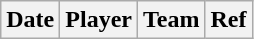<table class="wikitable">
<tr>
<th>Date</th>
<th>Player</th>
<th>Team</th>
<th>Ref</th>
</tr>
</table>
